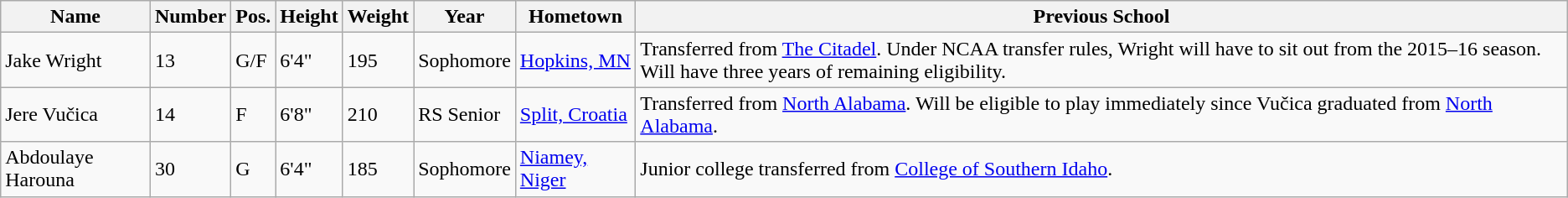<table class="wikitable sortable" border="1">
<tr>
<th>Name</th>
<th>Number</th>
<th>Pos.</th>
<th>Height</th>
<th>Weight</th>
<th>Year</th>
<th>Hometown</th>
<th class="unsortable">Previous School</th>
</tr>
<tr>
<td>Jake Wright</td>
<td>13</td>
<td>G/F</td>
<td>6'4"</td>
<td>195</td>
<td>Sophomore</td>
<td><a href='#'>Hopkins, MN</a></td>
<td>Transferred from <a href='#'>The Citadel</a>. Under NCAA transfer rules, Wright will have to sit out from the 2015–16 season. Will have three years of remaining eligibility.</td>
</tr>
<tr>
<td>Jere Vučica</td>
<td>14</td>
<td>F</td>
<td>6'8"</td>
<td>210</td>
<td>RS Senior</td>
<td><a href='#'>Split, Croatia</a></td>
<td>Transferred from <a href='#'>North Alabama</a>. Will be eligible to play immediately since Vučica graduated from <a href='#'>North Alabama</a>.</td>
</tr>
<tr>
<td>Abdoulaye Harouna</td>
<td>30</td>
<td>G</td>
<td>6'4"</td>
<td>185</td>
<td>Sophomore</td>
<td><a href='#'>Niamey, Niger</a></td>
<td>Junior college transferred from <a href='#'>College of Southern Idaho</a>.</td>
</tr>
</table>
